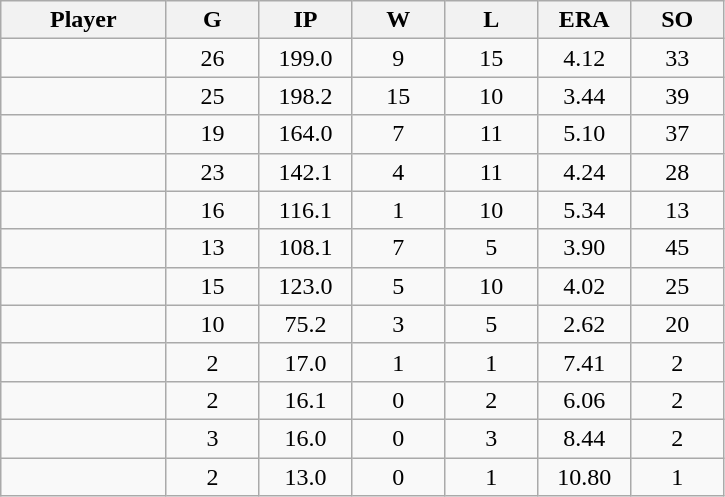<table class="wikitable sortable">
<tr>
<th bgcolor="#DDDDFF" width="16%">Player</th>
<th bgcolor="#DDDDFF" width="9%">G</th>
<th bgcolor="#DDDDFF" width="9%">IP</th>
<th bgcolor="#DDDDFF" width="9%">W</th>
<th bgcolor="#DDDDFF" width="9%">L</th>
<th bgcolor="#DDDDFF" width="9%">ERA</th>
<th bgcolor="#DDDDFF" width="9%">SO</th>
</tr>
<tr align="center">
<td></td>
<td>26</td>
<td>199.0</td>
<td>9</td>
<td>15</td>
<td>4.12</td>
<td>33</td>
</tr>
<tr align="center">
<td></td>
<td>25</td>
<td>198.2</td>
<td>15</td>
<td>10</td>
<td>3.44</td>
<td>39</td>
</tr>
<tr align="center">
<td></td>
<td>19</td>
<td>164.0</td>
<td>7</td>
<td>11</td>
<td>5.10</td>
<td>37</td>
</tr>
<tr align="center">
<td></td>
<td>23</td>
<td>142.1</td>
<td>4</td>
<td>11</td>
<td>4.24</td>
<td>28</td>
</tr>
<tr align="center">
<td></td>
<td>16</td>
<td>116.1</td>
<td>1</td>
<td>10</td>
<td>5.34</td>
<td>13</td>
</tr>
<tr align="center">
<td></td>
<td>13</td>
<td>108.1</td>
<td>7</td>
<td>5</td>
<td>3.90</td>
<td>45</td>
</tr>
<tr align="center">
<td></td>
<td>15</td>
<td>123.0</td>
<td>5</td>
<td>10</td>
<td>4.02</td>
<td>25</td>
</tr>
<tr align="center">
<td></td>
<td>10</td>
<td>75.2</td>
<td>3</td>
<td>5</td>
<td>2.62</td>
<td>20</td>
</tr>
<tr align="center">
<td></td>
<td>2</td>
<td>17.0</td>
<td>1</td>
<td>1</td>
<td>7.41</td>
<td>2</td>
</tr>
<tr align=center>
<td></td>
<td>2</td>
<td>16.1</td>
<td>0</td>
<td>2</td>
<td>6.06</td>
<td>2</td>
</tr>
<tr align=center>
<td></td>
<td>3</td>
<td>16.0</td>
<td>0</td>
<td>3</td>
<td>8.44</td>
<td>2</td>
</tr>
<tr align="center">
<td></td>
<td>2</td>
<td>13.0</td>
<td>0</td>
<td>1</td>
<td>10.80</td>
<td>1</td>
</tr>
</table>
